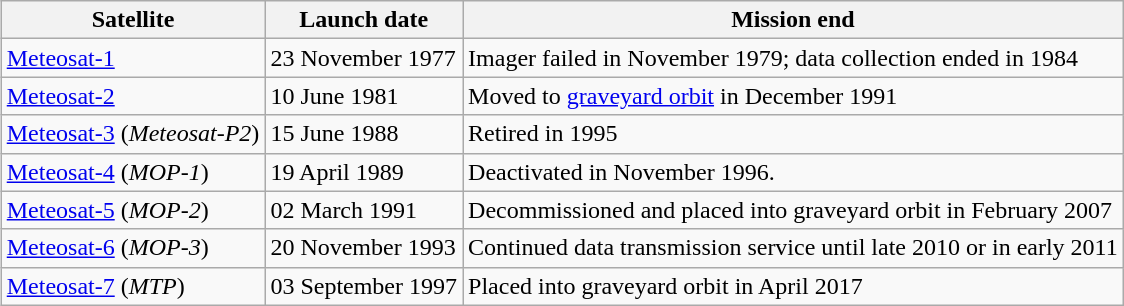<table class="wikitable" style="float: right;">
<tr>
<th>Satellite</th>
<th>Launch date</th>
<th>Mission end</th>
</tr>
<tr>
<td><a href='#'>Meteosat-1</a></td>
<td>23 November 1977</td>
<td>Imager failed in November 1979; data collection ended in 1984</td>
</tr>
<tr>
<td><a href='#'>Meteosat-2</a></td>
<td>10 June 1981</td>
<td>Moved to <a href='#'>graveyard orbit</a> in December 1991</td>
</tr>
<tr>
<td><a href='#'>Meteosat-3</a> (<em>Meteosat-P2</em>)</td>
<td>15 June 1988</td>
<td>Retired in 1995</td>
</tr>
<tr>
<td><a href='#'>Meteosat-4</a> (<em>MOP-1</em>)</td>
<td>19 April 1989</td>
<td>Deactivated in November 1996.</td>
</tr>
<tr>
<td><a href='#'>Meteosat-5</a> (<em>MOP-2</em>)</td>
<td>02 March 1991</td>
<td>Decommissioned and placed into graveyard orbit in February 2007</td>
</tr>
<tr>
<td><a href='#'>Meteosat-6</a> (<em>MOP-3</em>)</td>
<td>20 November 1993</td>
<td>Continued data transmission service until late 2010 or in early 2011</td>
</tr>
<tr>
<td><a href='#'>Meteosat-7</a> (<em>MTP</em>)</td>
<td>03 September 1997</td>
<td>Placed into graveyard orbit in April 2017</td>
</tr>
</table>
